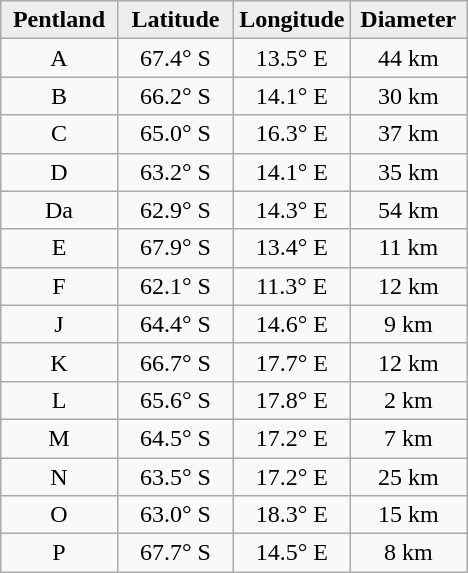<table class="wikitable">
<tr>
<th width="25%" style="background:#eeeeee;">Pentland</th>
<th width="25%" style="background:#eeeeee;">Latitude</th>
<th width="25%" style="background:#eeeeee;">Longitude</th>
<th width="25%" style="background:#eeeeee;">Diameter</th>
</tr>
<tr>
<td align="center">A</td>
<td align="center">67.4° S</td>
<td align="center">13.5° E</td>
<td align="center">44 km</td>
</tr>
<tr>
<td align="center">B</td>
<td align="center">66.2° S</td>
<td align="center">14.1° E</td>
<td align="center">30 km</td>
</tr>
<tr>
<td align="center">C</td>
<td align="center">65.0° S</td>
<td align="center">16.3° E</td>
<td align="center">37 km</td>
</tr>
<tr>
<td align="center">D</td>
<td align="center">63.2° S</td>
<td align="center">14.1° E</td>
<td align="center">35 km</td>
</tr>
<tr>
<td align="center">Da</td>
<td align="center">62.9° S</td>
<td align="center">14.3° E</td>
<td align="center">54 km</td>
</tr>
<tr>
<td align="center">E</td>
<td align="center">67.9° S</td>
<td align="center">13.4° E</td>
<td align="center">11 km</td>
</tr>
<tr>
<td align="center">F</td>
<td align="center">62.1° S</td>
<td align="center">11.3° E</td>
<td align="center">12 km</td>
</tr>
<tr>
<td align="center">J</td>
<td align="center">64.4° S</td>
<td align="center">14.6° E</td>
<td align="center">9 km</td>
</tr>
<tr>
<td align="center">K</td>
<td align="center">66.7° S</td>
<td align="center">17.7° E</td>
<td align="center">12 km</td>
</tr>
<tr>
<td align="center">L</td>
<td align="center">65.6° S</td>
<td align="center">17.8° E</td>
<td align="center">2 km</td>
</tr>
<tr>
<td align="center">M</td>
<td align="center">64.5° S</td>
<td align="center">17.2° E</td>
<td align="center">7 km</td>
</tr>
<tr>
<td align="center">N</td>
<td align="center">63.5° S</td>
<td align="center">17.2° E</td>
<td align="center">25 km</td>
</tr>
<tr>
<td align="center">O</td>
<td align="center">63.0° S</td>
<td align="center">18.3° E</td>
<td align="center">15 km</td>
</tr>
<tr>
<td align="center">P</td>
<td align="center">67.7° S</td>
<td align="center">14.5° E</td>
<td align="center">8 km</td>
</tr>
</table>
